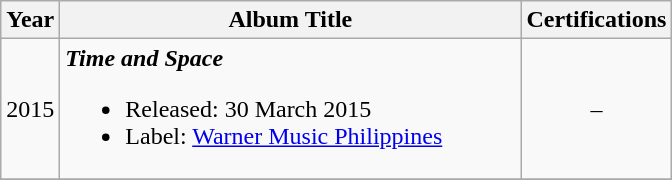<table class="wikitable">
<tr>
<th align="center">Year</th>
<th align="center" width="300">Album Title</th>
<th align="center">Certifications</th>
</tr>
<tr>
<td align="center">2015</td>
<td align="left"><strong><em>Time and Space</em></strong><br><ul><li>Released: 30 March 2015</li><li>Label: <a href='#'>Warner Music Philippines</a></li></ul></td>
<td align="center">–</td>
</tr>
<tr>
</tr>
</table>
